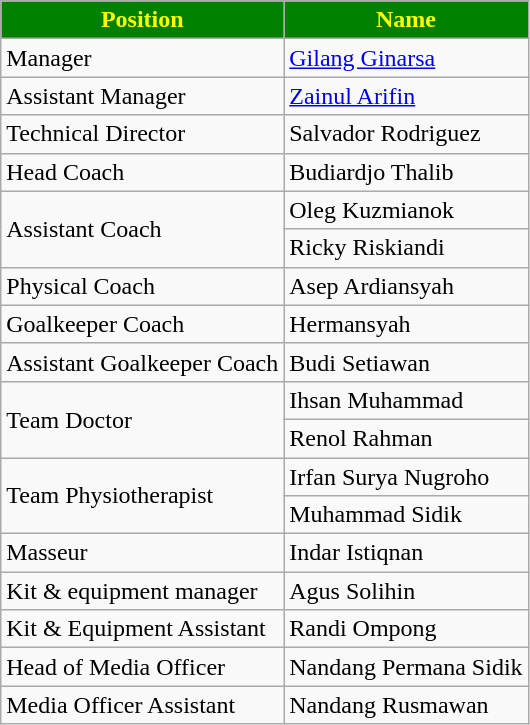<table class="wikitable">
<tr>
<th style="color:yellow; background:green;">Position</th>
<th style="color:yellow; background:green;">Name</th>
</tr>
<tr>
<td>Manager</td>
<td> <a href='#'>Gilang Ginarsa</a></td>
</tr>
<tr>
<td>Assistant Manager</td>
<td> <a href='#'>Zainul Arifin</a></td>
</tr>
<tr>
<td>Technical Director</td>
<td> Salvador Rodriguez</td>
</tr>
<tr>
<td>Head Coach</td>
<td> Budiardjo Thalib</td>
</tr>
<tr>
<td rowspan=2>Assistant Coach</td>
<td> Oleg Kuzmianok</td>
</tr>
<tr>
<td> Ricky Riskiandi</td>
</tr>
<tr>
<td>Physical Coach</td>
<td> Asep Ardiansyah</td>
</tr>
<tr>
<td>Goalkeeper Coach</td>
<td> Hermansyah</td>
</tr>
<tr>
<td>Assistant Goalkeeper Coach</td>
<td> Budi Setiawan</td>
</tr>
<tr>
<td rowspan=2>Team Doctor</td>
<td> Ihsan Muhammad</td>
</tr>
<tr>
<td> Renol Rahman</td>
</tr>
<tr>
<td rowspan=2>Team Physiotherapist</td>
<td> Irfan Surya Nugroho</td>
</tr>
<tr>
<td> Muhammad Sidik</td>
</tr>
<tr>
<td rowspan=1>Masseur</td>
<td> Indar Istiqnan</td>
</tr>
<tr>
<td>Kit & equipment manager</td>
<td> Agus Solihin</td>
</tr>
<tr>
<td>Kit & Equipment Assistant</td>
<td> Randi Ompong</td>
</tr>
<tr>
<td>Head of Media Officer</td>
<td> Nandang Permana Sidik</td>
</tr>
<tr>
<td>Media Officer Assistant</td>
<td> Nandang Rusmawan</td>
</tr>
</table>
